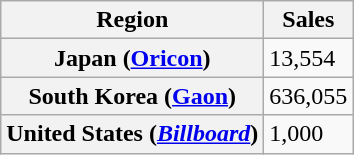<table class="wikitable plainrowheaders">
<tr>
<th>Region</th>
<th>Sales</th>
</tr>
<tr>
<th scope="row">Japan (<a href='#'>Oricon</a>)</th>
<td>13,554</td>
</tr>
<tr>
<th scope="row">South Korea (<a href='#'>Gaon</a>)</th>
<td>636,055</td>
</tr>
<tr>
<th scope="row">United States (<em><a href='#'>Billboard</a></em>)</th>
<td>1,000</td>
</tr>
</table>
